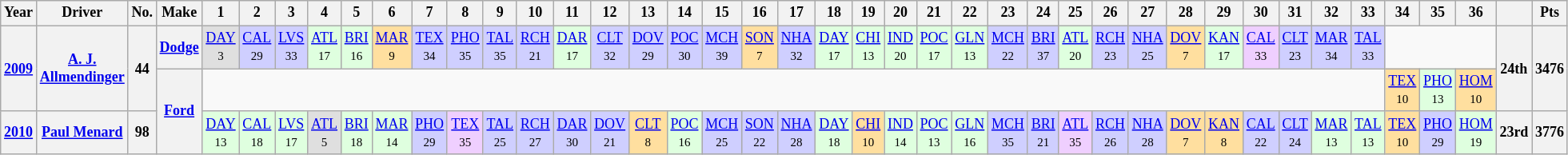<table class="wikitable" style="text-align:center; font-size:75%">
<tr>
<th>Year</th>
<th>Driver</th>
<th>No.</th>
<th>Make</th>
<th>1</th>
<th>2</th>
<th>3</th>
<th>4</th>
<th>5</th>
<th>6</th>
<th>7</th>
<th>8</th>
<th>9</th>
<th>10</th>
<th>11</th>
<th>12</th>
<th>13</th>
<th>14</th>
<th>15</th>
<th>16</th>
<th>17</th>
<th>18</th>
<th>19</th>
<th>20</th>
<th>21</th>
<th>22</th>
<th>23</th>
<th>24</th>
<th>25</th>
<th>26</th>
<th>27</th>
<th>28</th>
<th>29</th>
<th>30</th>
<th>31</th>
<th>32</th>
<th>33</th>
<th>34</th>
<th>35</th>
<th>36</th>
<th></th>
<th>Pts</th>
</tr>
<tr>
<th rowspan="2"><a href='#'>2009</a></th>
<th rowspan="2"><a href='#'>A. J. Allmendinger</a></th>
<th rowspan="2">44</th>
<th><a href='#'>Dodge</a></th>
<td style="background:#DFDFDF;"><a href='#'>DAY</a><br><small>3</small></td>
<td style="background:#CFCFFF;"><a href='#'>CAL</a><br><small>29</small></td>
<td style="background:#CFCFFF;"><a href='#'>LVS</a><br><small>33</small></td>
<td style="background:#DFFFDF;"><a href='#'>ATL</a><br><small>17</small></td>
<td style="background:#DFFFDF;"><a href='#'>BRI</a><br><small>16</small></td>
<td style="background:#FFDF9F;"><a href='#'>MAR</a><br><small>9</small></td>
<td style="background:#CFCFFF;"><a href='#'>TEX</a><br><small>34</small></td>
<td style="background:#CFCFFF;"><a href='#'>PHO</a><br><small>35</small></td>
<td style="background:#CFCFFF;"><a href='#'>TAL</a><br><small>35</small></td>
<td style="background:#CFCFFF;"><a href='#'>RCH</a><br><small>21</small></td>
<td style="background:#DFFFDF;"><a href='#'>DAR</a><br><small>17</small></td>
<td style="background:#CFCFFF;"><a href='#'>CLT</a><br><small>32</small></td>
<td style="background:#CFCFFF;"><a href='#'>DOV</a><br><small>29</small></td>
<td style="background:#CFCFFF;"><a href='#'>POC</a><br><small>30</small></td>
<td style="background:#CFCFFF;"><a href='#'>MCH</a><br><small>39</small></td>
<td style="background:#FFDF9F;"><a href='#'>SON</a><br><small>7</small></td>
<td style="background:#CFCFFF;"><a href='#'>NHA</a><br><small>32</small></td>
<td style="background:#DFFFDF;"><a href='#'>DAY</a><br><small>17</small></td>
<td style="background:#DFFFDF;"><a href='#'>CHI</a><br><small>13</small></td>
<td style="background:#DFFFDF;"><a href='#'>IND</a><br><small>20</small></td>
<td style="background:#DFFFDF;"><a href='#'>POC</a><br><small>17</small></td>
<td style="background:#DFFFDF;"><a href='#'>GLN</a><br><small>13</small></td>
<td style="background:#CFCFFF;"><a href='#'>MCH</a><br><small>22</small></td>
<td style="background:#CFCFFF;"><a href='#'>BRI</a><br><small>37</small></td>
<td style="background:#DFFFDF;"><a href='#'>ATL</a><br><small>20</small></td>
<td style="background:#CFCFFF;"><a href='#'>RCH</a><br><small>23</small></td>
<td style="background:#CFCFFF;"><a href='#'>NHA</a><br><small>25</small></td>
<td style="background:#FFDF9F;"><a href='#'>DOV</a><br><small>7</small></td>
<td style="background:#DFFFDF;"><a href='#'>KAN</a><br><small>17</small></td>
<td style="background:#EFCFFF;"><a href='#'>CAL</a><br><small>33</small></td>
<td style="background:#CFCFFF;"><a href='#'>CLT</a><br><small>23</small></td>
<td style="background:#CFCFFF;"><a href='#'>MAR</a><br><small>34</small></td>
<td style="background:#CFCFFF;"><a href='#'>TAL</a><br><small>33</small></td>
<td colspan="3"></td>
<th rowspan="2">24th</th>
<th rowspan="2">3476</th>
</tr>
<tr>
<th rowspan=2><a href='#'>Ford</a></th>
<td colspan=33></td>
<td style="background:#FFDF9F;"><a href='#'>TEX</a><br><small>10</small></td>
<td style="background:#DFFFDF;"><a href='#'>PHO</a><br><small>13</small></td>
<td style="background:#FFDF9F;"><a href='#'>HOM</a><br><small>10</small></td>
</tr>
<tr>
<th><a href='#'>2010</a></th>
<th><a href='#'>Paul Menard</a></th>
<th>98</th>
<td style="background:#DFFFDF;"><a href='#'>DAY</a><br><small>13</small></td>
<td style="background:#DFFFDF;"><a href='#'>CAL</a><br><small>18</small></td>
<td style="background:#DFFFDF;"><a href='#'>LVS</a><br><small>17</small></td>
<td style="background:#DFDFDF;"><a href='#'>ATL</a><br><small>5</small></td>
<td style="background:#DFFFDF;"><a href='#'>BRI</a><br><small>18</small></td>
<td style="background:#DFFFDF;"><a href='#'>MAR</a><br><small>14</small></td>
<td style="background:#CFCFFF;"><a href='#'>PHO</a><br><small>29</small></td>
<td style="background:#EFCFFF;"><a href='#'>TEX</a><br><small>35</small></td>
<td style="background:#CFCFFF;"><a href='#'>TAL</a><br><small>25</small></td>
<td style="background:#CFCFFF;"><a href='#'>RCH</a><br><small>27</small></td>
<td style="background:#CFCFFF;"><a href='#'>DAR</a><br><small>30</small></td>
<td style="background:#CFCFFF;"><a href='#'>DOV</a><br><small>21</small></td>
<td style="background:#FFDF9F;"><a href='#'>CLT</a><br><small>8</small></td>
<td style="background:#DFFFDF;"><a href='#'>POC</a><br><small>16</small></td>
<td style="background:#CFCFFF;"><a href='#'>MCH</a><br><small>25</small></td>
<td style="background:#CFCFFF;"><a href='#'>SON</a><br><small>22</small></td>
<td style="background:#CFCFFF;"><a href='#'>NHA</a><br><small>28</small></td>
<td style="background:#DFFFDF;"><a href='#'>DAY</a><br><small>18</small></td>
<td style="background:#FFDF9F;"><a href='#'>CHI</a><br><small>10</small></td>
<td style="background:#DFFFDF;"><a href='#'>IND</a><br><small>14</small></td>
<td style="background:#DFFFDF;"><a href='#'>POC</a><br><small>13</small></td>
<td style="background:#DFFFDF;"><a href='#'>GLN</a><br><small>16</small></td>
<td style="background:#CFCFFF;"><a href='#'>MCH</a><br><small>35</small></td>
<td style="background:#CFCFFF;"><a href='#'>BRI</a><br><small>21</small></td>
<td style="background:#EFCFFF;"><a href='#'>ATL</a><br><small>35</small></td>
<td style="background:#CFCFFF;"><a href='#'>RCH</a><br><small>26</small></td>
<td style="background:#CFCFFF;"><a href='#'>NHA</a><br><small>28</small></td>
<td style="background:#FFDF9F;"><a href='#'>DOV</a><br><small>7</small></td>
<td style="background:#FFDF9F;"><a href='#'>KAN</a><br><small>8</small></td>
<td style="background:#CFCFFF;"><a href='#'>CAL</a><br><small>22</small></td>
<td style="background:#CFCFFF;"><a href='#'>CLT</a><br><small>24</small></td>
<td style="background:#DFFFDF;"><a href='#'>MAR</a><br><small>13</small></td>
<td style="background:#DFFFDF;"><a href='#'>TAL</a><br><small>13</small></td>
<td style="background:#FFDF9F;"><a href='#'>TEX</a><br><small>10</small></td>
<td style="background:#CFCFFF;"><a href='#'>PHO</a><br><small>29</small></td>
<td style="background:#DFFFDF;"><a href='#'>HOM</a><br><small>19</small></td>
<th>23rd</th>
<th>3776</th>
</tr>
</table>
